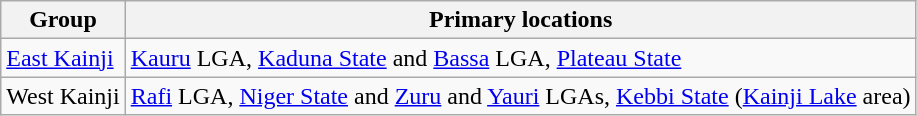<table class="wikitable">
<tr>
<th>Group</th>
<th>Primary locations</th>
</tr>
<tr>
<td><a href='#'>East Kainji</a></td>
<td><a href='#'>Kauru</a> LGA, <a href='#'>Kaduna State</a> and <a href='#'>Bassa</a> LGA, <a href='#'>Plateau State</a></td>
</tr>
<tr>
<td>West Kainji</td>
<td><a href='#'>Rafi</a> LGA, <a href='#'>Niger State</a> and <a href='#'>Zuru</a> and <a href='#'>Yauri</a> LGAs, <a href='#'>Kebbi State</a> (<a href='#'>Kainji Lake</a> area)</td>
</tr>
</table>
